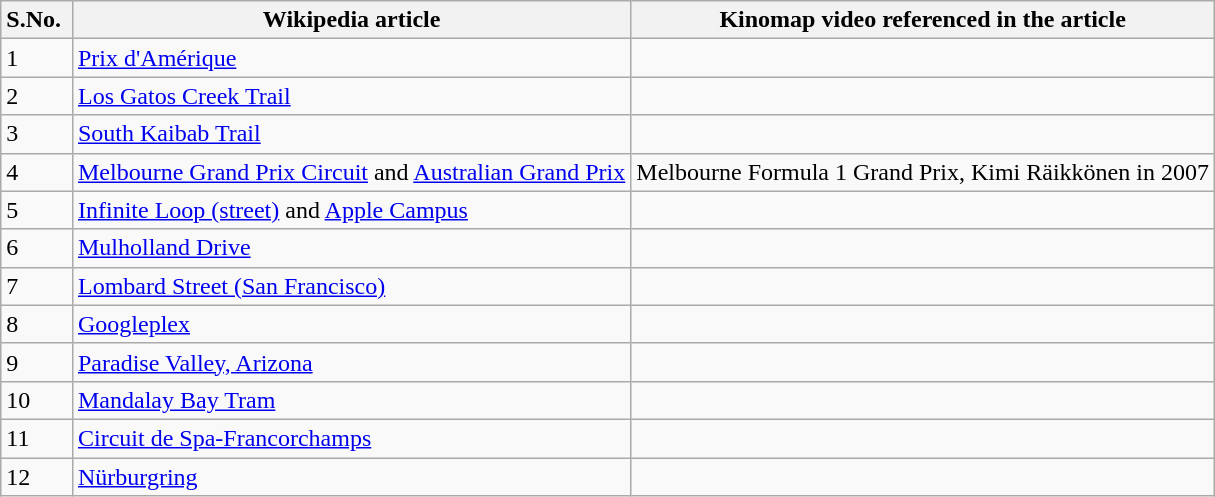<table class="wikitable">
<tr>
<th>S.No. </th>
<th>Wikipedia article</th>
<th>Kinomap video referenced in the article</th>
</tr>
<tr>
<td>1</td>
<td><a href='#'>Prix d'Amérique</a></td>
<td></td>
</tr>
<tr>
<td>2</td>
<td><a href='#'>Los Gatos Creek Trail</a></td>
<td></td>
</tr>
<tr>
<td>3</td>
<td><a href='#'>South Kaibab Trail</a></td>
<td></td>
</tr>
<tr>
<td>4</td>
<td><a href='#'>Melbourne Grand Prix Circuit</a> and <a href='#'>Australian Grand Prix</a></td>
<td>Melbourne Formula 1 Grand Prix, Kimi Räikkönen in 2007</td>
</tr>
<tr>
<td>5</td>
<td><a href='#'>Infinite Loop (street)</a> and <a href='#'>Apple Campus</a></td>
<td></td>
</tr>
<tr>
<td>6</td>
<td><a href='#'>Mulholland Drive</a></td>
<td></td>
</tr>
<tr>
<td>7</td>
<td><a href='#'>Lombard Street (San Francisco)</a></td>
<td></td>
</tr>
<tr>
<td>8</td>
<td><a href='#'>Googleplex</a></td>
<td></td>
</tr>
<tr>
<td>9</td>
<td><a href='#'>Paradise Valley, Arizona</a></td>
<td></td>
</tr>
<tr>
<td>10</td>
<td><a href='#'>Mandalay Bay Tram</a></td>
<td></td>
</tr>
<tr>
<td>11</td>
<td><a href='#'>Circuit de Spa-Francorchamps</a></td>
<td></td>
</tr>
<tr>
<td>12</td>
<td><a href='#'>Nürburgring</a></td>
<td></td>
</tr>
</table>
